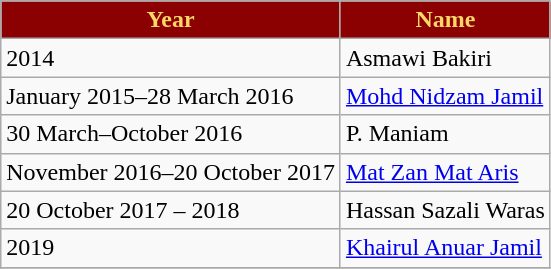<table class="wikitable">
<tr>
<th style="color:#FCD667;  background:#8B0000;">Year</th>
<th style="color:#FCD667; background:#8B0000;">Name</th>
</tr>
<tr>
<td>2014</td>
<td> Asmawi Bakiri</td>
</tr>
<tr>
<td>January 2015–28 March 2016</td>
<td> <a href='#'>Mohd Nidzam Jamil</a></td>
</tr>
<tr>
<td>30 March–October 2016</td>
<td> P. Maniam</td>
</tr>
<tr>
<td>November 2016–20 October 2017</td>
<td> <a href='#'>Mat Zan Mat Aris</a></td>
</tr>
<tr>
<td>20 October 2017 – 2018</td>
<td> Hassan Sazali Waras</td>
</tr>
<tr>
<td>2019</td>
<td> <a href='#'>Khairul Anuar Jamil</a></td>
</tr>
<tr>
</tr>
</table>
